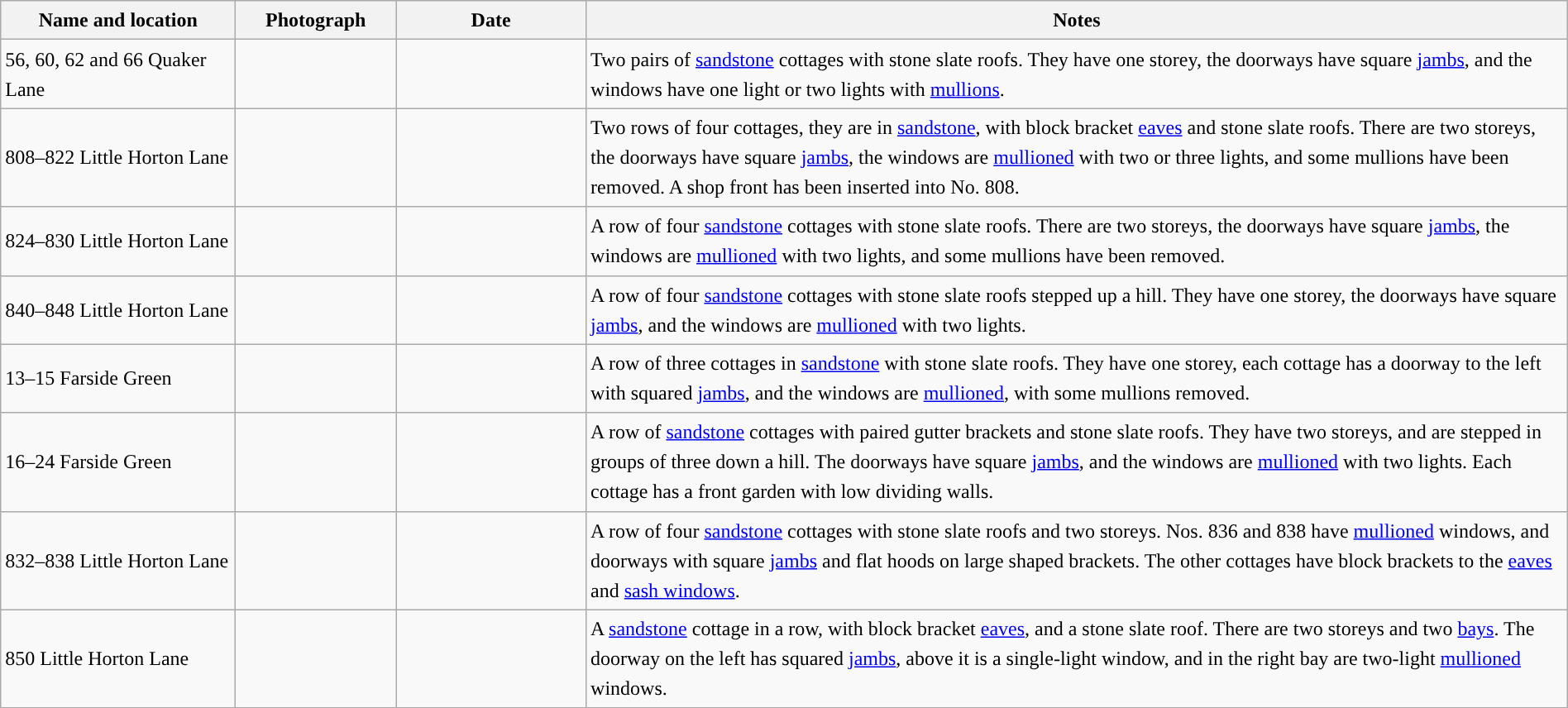<table class="wikitable sortable plainrowheaders" style="width:100%;border:0px;text-align:left;line-height:150%;">
<tr>
<th scope="col"  style="width:150px">Name and location</th>
<th scope="col"  style="width:100px" class="unsortable">Photograph</th>
<th scope="col"  style="width:120px">Date</th>
<th scope="col"  style="width:650px" class="unsortable">Notes</th>
</tr>
<tr>
<td>56, 60, 62 and 66 Quaker Lane<br><small></small></td>
<td></td>
<td align="center"></td>
<td>Two pairs of <a href='#'>sandstone</a> cottages with stone slate roofs.  They have one storey, the doorways have square <a href='#'>jambs</a>, and the windows have one light or two lights with <a href='#'>mullions</a>.</td>
</tr>
<tr>
<td>808–822 Little Horton Lane<br><small></small></td>
<td></td>
<td align="center"></td>
<td>Two rows of four cottages, they are in <a href='#'>sandstone</a>, with block bracket <a href='#'>eaves</a> and stone slate roofs.  There are two storeys, the doorways have square <a href='#'>jambs</a>, the windows are <a href='#'>mullioned</a> with two or three lights, and some mullions have been removed.  A shop front has been inserted into No. 808.</td>
</tr>
<tr>
<td>824–830 Little Horton Lane<br><small></small></td>
<td></td>
<td align="center"></td>
<td>A row of four <a href='#'>sandstone</a> cottages with stone slate roofs.  There are two storeys, the doorways have square <a href='#'>jambs</a>, the windows are <a href='#'>mullioned</a> with two lights, and some mullions have been removed.</td>
</tr>
<tr>
<td>840–848 Little Horton Lane<br><small></small></td>
<td></td>
<td align="center"></td>
<td>A row of four <a href='#'>sandstone</a> cottages with stone slate roofs stepped up a hill.  They have one storey, the doorways have square <a href='#'>jambs</a>, and the windows are <a href='#'>mullioned</a> with two lights.</td>
</tr>
<tr>
<td>13–15 Farside Green<br><small></small></td>
<td></td>
<td align="center"></td>
<td>A row of three cottages in <a href='#'>sandstone</a> with stone slate roofs.  They have one storey, each cottage has a doorway to the left with squared <a href='#'>jambs</a>, and the windows are <a href='#'>mullioned</a>, with some mullions removed.</td>
</tr>
<tr>
<td>16–24 Farside Green<br><small></small></td>
<td></td>
<td align="center"></td>
<td>A row of <a href='#'>sandstone</a> cottages with paired gutter brackets and stone slate roofs.  They have two storeys, and are stepped in groups of three down a hill.  The doorways have square <a href='#'>jambs</a>, and the windows are <a href='#'>mullioned</a> with two lights.  Each cottage has a front garden with low dividing walls.</td>
</tr>
<tr>
<td>832–838 Little Horton Lane<br><small></small></td>
<td></td>
<td align="center"></td>
<td>A row of four <a href='#'>sandstone</a> cottages with stone slate roofs and two storeys.  Nos. 836 and 838 have <a href='#'>mullioned</a> windows, and doorways with square <a href='#'>jambs</a> and flat hoods on large shaped brackets.  The other cottages have block brackets to the <a href='#'>eaves</a> and <a href='#'>sash windows</a>.</td>
</tr>
<tr>
<td>850 Little Horton Lane<br><small></small></td>
<td></td>
<td align="center"></td>
<td>A <a href='#'>sandstone</a> cottage in a row, with block bracket <a href='#'>eaves</a>, and a stone slate roof.  There are two storeys and two <a href='#'>bays</a>.  The doorway on the left has squared <a href='#'>jambs</a>, above it is a single-light window, and in the right bay are two-light <a href='#'>mullioned</a> windows.</td>
</tr>
<tr>
</tr>
</table>
